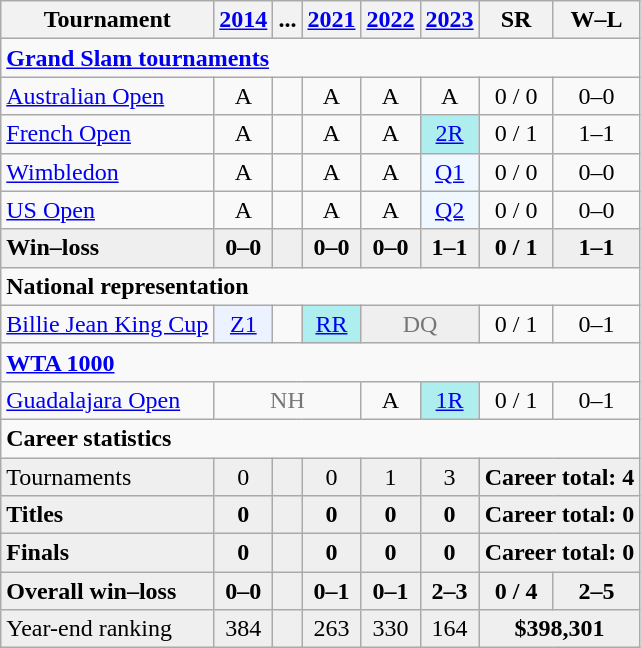<table class=wikitable style=text-align:center>
<tr>
<th>Tournament</th>
<th><a href='#'>2014</a></th>
<th>...</th>
<th><a href='#'>2021</a></th>
<th><a href='#'>2022</a></th>
<th><a href='#'>2023</a></th>
<th>SR</th>
<th>W–L</th>
</tr>
<tr>
<td colspan=9 style=text-align:left><strong><a href='#'>Grand Slam tournaments</a></strong></td>
</tr>
<tr>
<td style=text-align:left><a href='#'>Australian Open</a></td>
<td>A</td>
<td></td>
<td>A</td>
<td>A</td>
<td>A</td>
<td>0 / 0</td>
<td>0–0</td>
</tr>
<tr>
<td style=text-align:left><a href='#'>French Open</a></td>
<td>A</td>
<td></td>
<td>A</td>
<td>A</td>
<td style=background:#afeeee><a href='#'>2R</a></td>
<td>0 / 1</td>
<td>1–1</td>
</tr>
<tr>
<td style=text-align:left><a href='#'>Wimbledon</a></td>
<td>A</td>
<td></td>
<td>A</td>
<td>A</td>
<td style=background:#f0f8ff><a href='#'>Q1</a></td>
<td>0 / 0</td>
<td>0–0</td>
</tr>
<tr>
<td style=text-align:left><a href='#'>US Open</a></td>
<td>A</td>
<td></td>
<td>A</td>
<td>A</td>
<td style=background:#f0f8ff><a href='#'>Q2</a></td>
<td>0 / 0</td>
<td>0–0</td>
</tr>
<tr style=background:#efefef;font-weight:bold>
<td style=text-align:left>Win–loss</td>
<td>0–0</td>
<td></td>
<td>0–0</td>
<td>0–0</td>
<td>1–1</td>
<td>0 / 1</td>
<td>1–1</td>
</tr>
<tr>
<td colspan=9 style=text-align:left><strong>National representation</strong></td>
</tr>
<tr>
<td style=text-align:left><a href='#'>Billie Jean King Cup</a></td>
<td style=background:#ecf2ff><a href='#'>Z1</a></td>
<td></td>
<td style=background:#afeeee><a href='#'>RR</a></td>
<td colspan=2 style=background:#efefef;color:#767676>DQ</td>
<td>0 / 1</td>
<td>0–1</td>
</tr>
<tr>
<td colspan=9 style=text-align:left><strong><a href='#'>WTA 1000</a></strong></td>
</tr>
<tr>
<td style=text-align:left><a href='#'>Guadalajara Open</a></td>
<td colspan=3 style=color:#767676>NH</td>
<td>A</td>
<td style=background:#afeeee><a href='#'>1R</a></td>
<td>0 / 1</td>
<td>0–1</td>
</tr>
<tr>
<td colspan=9 style=text-align:left><strong>Career statistics</strong></td>
</tr>
<tr style=background:#efefef>
<td style=text-align:left>Tournaments</td>
<td>0</td>
<td></td>
<td>0</td>
<td>1</td>
<td>3</td>
<td colspan=3><strong>Career total: 4</strong></td>
</tr>
<tr style=background:#efefef;font-weight:bold>
<td style=text-align:left>Titles</td>
<td>0</td>
<td></td>
<td>0</td>
<td>0</td>
<td>0</td>
<td colspan=3>Career total: 0</td>
</tr>
<tr style=background:#efefef;font-weight:bold>
<td style=text-align:left>Finals</td>
<td>0</td>
<td></td>
<td>0</td>
<td>0</td>
<td>0</td>
<td colspan=3>Career total: 0</td>
</tr>
<tr style=background:#efefef;font-weight:bold>
<td style=text-align:left>Overall win–loss</td>
<td>0–0</td>
<td></td>
<td>0–1</td>
<td>0–1</td>
<td>2–3</td>
<td>0 / 4</td>
<td>2–5</td>
</tr>
<tr style=background:#efefef>
<td style=text-align:left>Year-end ranking</td>
<td>384</td>
<td></td>
<td>263</td>
<td>330</td>
<td>164</td>
<td colspan=3><strong>$398,301</strong></td>
</tr>
</table>
